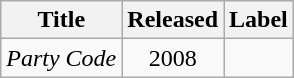<table class="wikitable">
<tr>
<th>Title</th>
<th>Released</th>
<th>Label</th>
</tr>
<tr>
<td align="center"><em>Party Code</em></td>
<td align="center">2008</td>
<td align="center"></td>
</tr>
</table>
